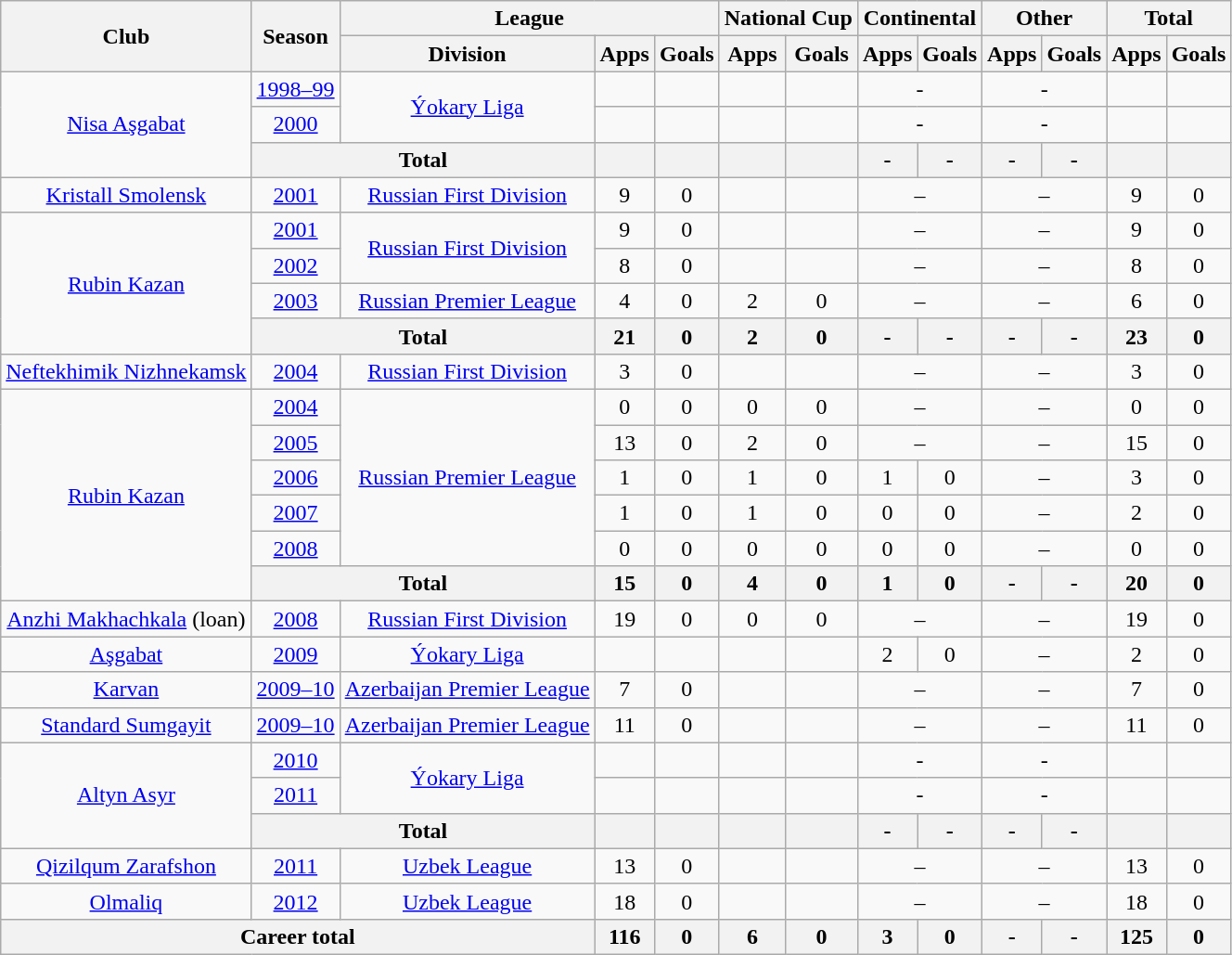<table class="wikitable" style="text-align: center">
<tr>
<th rowspan="2">Club</th>
<th rowspan="2">Season</th>
<th colspan="3">League</th>
<th colspan="2">National Cup</th>
<th colspan="2">Continental</th>
<th colspan="2">Other</th>
<th colspan="2">Total</th>
</tr>
<tr>
<th>Division</th>
<th>Apps</th>
<th>Goals</th>
<th>Apps</th>
<th>Goals</th>
<th>Apps</th>
<th>Goals</th>
<th>Apps</th>
<th>Goals</th>
<th>Apps</th>
<th>Goals</th>
</tr>
<tr>
<td rowspan="3"><a href='#'>Nisa Aşgabat</a></td>
<td><a href='#'>1998–99</a></td>
<td rowspan="2"><a href='#'>Ýokary Liga</a></td>
<td></td>
<td></td>
<td></td>
<td></td>
<td colspan="2">-</td>
<td colspan="2">-</td>
<td></td>
<td></td>
</tr>
<tr>
<td><a href='#'>2000</a></td>
<td></td>
<td></td>
<td></td>
<td></td>
<td colspan="2">-</td>
<td colspan="2">-</td>
<td></td>
<td></td>
</tr>
<tr>
<th colspan="2">Total</th>
<th></th>
<th></th>
<th></th>
<th></th>
<th>-</th>
<th>-</th>
<th>-</th>
<th>-</th>
<th></th>
<th></th>
</tr>
<tr>
<td><a href='#'>Kristall Smolensk</a></td>
<td><a href='#'>2001</a></td>
<td><a href='#'>Russian First Division</a></td>
<td>9</td>
<td>0</td>
<td></td>
<td></td>
<td colspan="2">–</td>
<td colspan="2">–</td>
<td>9</td>
<td>0</td>
</tr>
<tr>
<td rowspan="4"><a href='#'>Rubin Kazan</a></td>
<td><a href='#'>2001</a></td>
<td rowspan="2"><a href='#'>Russian First Division</a></td>
<td>9</td>
<td>0</td>
<td></td>
<td></td>
<td colspan="2">–</td>
<td colspan="2">–</td>
<td>9</td>
<td>0</td>
</tr>
<tr>
<td><a href='#'>2002</a></td>
<td>8</td>
<td>0</td>
<td></td>
<td></td>
<td colspan="2">–</td>
<td colspan="2">–</td>
<td>8</td>
<td>0</td>
</tr>
<tr>
<td><a href='#'>2003</a></td>
<td><a href='#'>Russian Premier League</a></td>
<td>4</td>
<td>0</td>
<td>2</td>
<td>0</td>
<td colspan="2">–</td>
<td colspan="2">–</td>
<td>6</td>
<td>0</td>
</tr>
<tr>
<th colspan="2">Total</th>
<th>21</th>
<th>0</th>
<th>2</th>
<th>0</th>
<th>-</th>
<th>-</th>
<th>-</th>
<th>-</th>
<th>23</th>
<th>0</th>
</tr>
<tr>
<td><a href='#'>Neftekhimik Nizhnekamsk</a></td>
<td><a href='#'>2004</a></td>
<td><a href='#'>Russian First Division</a></td>
<td>3</td>
<td>0</td>
<td></td>
<td></td>
<td colspan="2">–</td>
<td colspan="2">–</td>
<td>3</td>
<td>0</td>
</tr>
<tr>
<td rowspan="6"><a href='#'>Rubin Kazan</a></td>
<td><a href='#'>2004</a></td>
<td rowspan="5"><a href='#'>Russian Premier League</a></td>
<td>0</td>
<td>0</td>
<td>0</td>
<td>0</td>
<td colspan="2">–</td>
<td colspan="2">–</td>
<td>0</td>
<td>0</td>
</tr>
<tr>
<td><a href='#'>2005</a></td>
<td>13</td>
<td>0</td>
<td>2</td>
<td>0</td>
<td colspan="2">–</td>
<td colspan="2">–</td>
<td>15</td>
<td>0</td>
</tr>
<tr>
<td><a href='#'>2006</a></td>
<td>1</td>
<td>0</td>
<td>1</td>
<td>0</td>
<td>1</td>
<td>0</td>
<td colspan="2">–</td>
<td>3</td>
<td>0</td>
</tr>
<tr>
<td><a href='#'>2007</a></td>
<td>1</td>
<td>0</td>
<td>1</td>
<td>0</td>
<td>0</td>
<td>0</td>
<td colspan="2">–</td>
<td>2</td>
<td>0</td>
</tr>
<tr>
<td><a href='#'>2008</a></td>
<td>0</td>
<td>0</td>
<td>0</td>
<td>0</td>
<td>0</td>
<td>0</td>
<td colspan="2">–</td>
<td>0</td>
<td>0</td>
</tr>
<tr>
<th colspan="2">Total</th>
<th>15</th>
<th>0</th>
<th>4</th>
<th>0</th>
<th>1</th>
<th>0</th>
<th>-</th>
<th>-</th>
<th>20</th>
<th>0</th>
</tr>
<tr>
<td><a href='#'>Anzhi Makhachkala</a> (loan)</td>
<td><a href='#'>2008</a></td>
<td><a href='#'>Russian First Division</a></td>
<td>19</td>
<td>0</td>
<td>0</td>
<td>0</td>
<td colspan="2">–</td>
<td colspan="2">–</td>
<td>19</td>
<td>0</td>
</tr>
<tr>
<td><a href='#'>Aşgabat</a></td>
<td><a href='#'>2009</a></td>
<td><a href='#'>Ýokary Liga</a></td>
<td></td>
<td></td>
<td></td>
<td></td>
<td>2</td>
<td>0</td>
<td colspan="2">–</td>
<td>2</td>
<td>0</td>
</tr>
<tr>
<td><a href='#'>Karvan</a></td>
<td><a href='#'>2009–10</a></td>
<td><a href='#'>Azerbaijan Premier League</a></td>
<td>7</td>
<td>0</td>
<td></td>
<td></td>
<td colspan="2">–</td>
<td colspan="2">–</td>
<td>7</td>
<td>0</td>
</tr>
<tr>
<td><a href='#'>Standard Sumgayit</a></td>
<td><a href='#'>2009–10</a></td>
<td><a href='#'>Azerbaijan Premier League</a></td>
<td>11</td>
<td>0</td>
<td></td>
<td></td>
<td colspan="2">–</td>
<td colspan="2">–</td>
<td>11</td>
<td>0</td>
</tr>
<tr>
<td rowspan="3"><a href='#'>Altyn Asyr</a></td>
<td><a href='#'>2010</a></td>
<td rowspan="2"><a href='#'>Ýokary Liga</a></td>
<td></td>
<td></td>
<td></td>
<td></td>
<td colspan="2">-</td>
<td colspan="2">-</td>
<td></td>
<td></td>
</tr>
<tr>
<td><a href='#'>2011</a></td>
<td></td>
<td></td>
<td></td>
<td></td>
<td colspan="2">-</td>
<td colspan="2">-</td>
<td></td>
<td></td>
</tr>
<tr>
<th colspan="2">Total</th>
<th></th>
<th></th>
<th></th>
<th></th>
<th>-</th>
<th>-</th>
<th>-</th>
<th>-</th>
<th></th>
<th></th>
</tr>
<tr>
<td><a href='#'>Qizilqum Zarafshon</a></td>
<td><a href='#'>2011</a></td>
<td><a href='#'>Uzbek League</a></td>
<td>13</td>
<td>0</td>
<td></td>
<td></td>
<td colspan="2">–</td>
<td colspan="2">–</td>
<td>13</td>
<td>0</td>
</tr>
<tr>
<td><a href='#'>Olmaliq</a></td>
<td><a href='#'>2012</a></td>
<td><a href='#'>Uzbek League</a></td>
<td>18</td>
<td>0</td>
<td></td>
<td></td>
<td colspan="2">–</td>
<td colspan="2">–</td>
<td>18</td>
<td>0</td>
</tr>
<tr>
<th colspan="3">Career total</th>
<th>116</th>
<th>0</th>
<th>6</th>
<th>0</th>
<th>3</th>
<th>0</th>
<th>-</th>
<th>-</th>
<th>125</th>
<th>0</th>
</tr>
</table>
